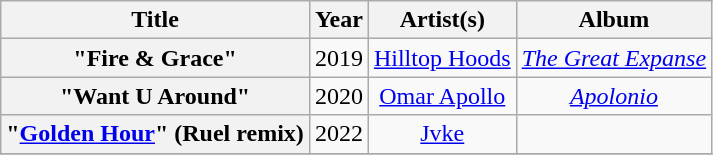<table class="wikitable plainrowheaders" style="text-align:center;">
<tr>
<th>Title</th>
<th>Year</th>
<th>Artist(s)</th>
<th>Album</th>
</tr>
<tr>
<th scope="row">"Fire & Grace"</th>
<td>2019</td>
<td><a href='#'>Hilltop Hoods</a></td>
<td><em><a href='#'>The Great Expanse</a></em></td>
</tr>
<tr>
<th scope="row">"Want U Around"</th>
<td>2020</td>
<td><a href='#'>Omar Apollo</a></td>
<td><em><a href='#'>Apolonio</a></em></td>
</tr>
<tr>
<th scope="row">"<a href='#'>Golden Hour</a>" (Ruel remix)</th>
<td>2022</td>
<td><a href='#'>Jvke</a></td>
<td></td>
</tr>
<tr>
</tr>
</table>
